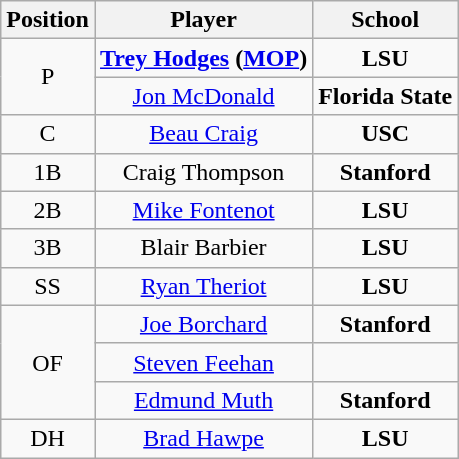<table class="wikitable" style=text-align:center>
<tr>
<th>Position</th>
<th>Player</th>
<th>School</th>
</tr>
<tr>
<td rowspan=2>P</td>
<td><strong><a href='#'>Trey Hodges</a> (<a href='#'>MOP</a>)</strong></td>
<td style=><strong>LSU</strong></td>
</tr>
<tr>
<td><a href='#'>Jon McDonald</a></td>
<td style=><strong>Florida State</strong></td>
</tr>
<tr>
<td>C</td>
<td><a href='#'>Beau Craig</a></td>
<td style=><strong>USC</strong></td>
</tr>
<tr>
<td>1B</td>
<td>Craig Thompson</td>
<td style=><strong>Stanford</strong></td>
</tr>
<tr>
<td>2B</td>
<td><a href='#'>Mike Fontenot</a></td>
<td style=><strong>LSU</strong></td>
</tr>
<tr>
<td>3B</td>
<td>Blair Barbier</td>
<td style=><strong>LSU</strong></td>
</tr>
<tr>
<td>SS</td>
<td><a href='#'>Ryan Theriot</a></td>
<td style=><strong>LSU</strong></td>
</tr>
<tr>
<td rowspan=3>OF</td>
<td><a href='#'>Joe Borchard</a></td>
<td style=><strong>Stanford</strong></td>
</tr>
<tr>
<td><a href='#'>Steven Feehan</a></td>
<td style=></td>
</tr>
<tr>
<td><a href='#'>Edmund Muth</a></td>
<td style=><strong>Stanford</strong></td>
</tr>
<tr>
<td>DH</td>
<td><a href='#'>Brad Hawpe</a></td>
<td style=><strong>LSU</strong></td>
</tr>
</table>
